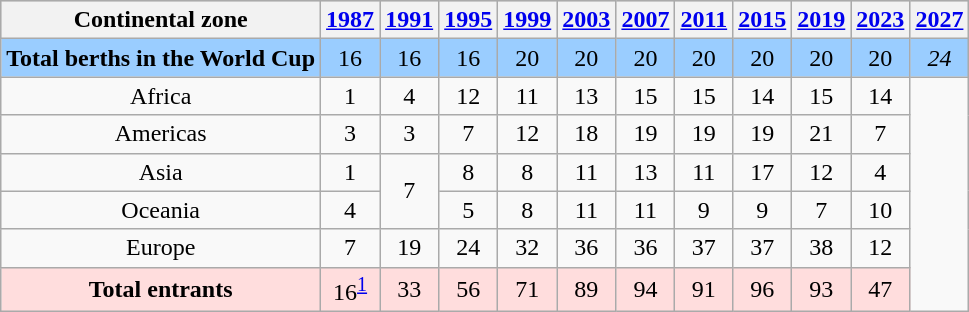<table class="wikitable">
<tr style="background:#ccc; text-align:center;">
<th>Continental zone</th>
<th><a href='#'>1987</a><br> </th>
<th><a href='#'>1991</a><br>  </th>
<th><a href='#'>1995</a><br></th>
<th><a href='#'>1999</a><br></th>
<th><a href='#'>2003</a><br></th>
<th><a href='#'>2007</a><br></th>
<th><a href='#'>2011</a><br></th>
<th><a href='#'>2015</a><br></th>
<th><a href='#'>2019</a><br></th>
<th><a href='#'>2023</a><br></th>
<th><a href='#'>2027</a><br></th>
</tr>
<tr style="background:#9acdff; text-align:center;">
<td><strong>Total berths in the World Cup</strong></td>
<td>16</td>
<td>16</td>
<td>16</td>
<td>20</td>
<td>20</td>
<td>20</td>
<td>20</td>
<td>20</td>
<td>20</td>
<td>20</td>
<td><em>24</em></td>
</tr>
<tr style="text-align:center;">
<td>Africa</td>
<td>1</td>
<td>4</td>
<td>12</td>
<td>11</td>
<td>13</td>
<td>15</td>
<td>15</td>
<td>14</td>
<td>15</td>
<td>14</td>
</tr>
<tr style="text-align:center;">
<td>Americas</td>
<td>3</td>
<td>3</td>
<td>7</td>
<td>12</td>
<td>18</td>
<td>19</td>
<td>19</td>
<td>19</td>
<td>21</td>
<td>7</td>
</tr>
<tr style="text-align:center;">
<td>Asia</td>
<td>1</td>
<td rowspan="2">7</td>
<td>8</td>
<td>8</td>
<td>11</td>
<td>13</td>
<td>11</td>
<td>17</td>
<td>12</td>
<td>4</td>
</tr>
<tr style="text-align:center;">
<td>Oceania</td>
<td>4</td>
<td>5</td>
<td>8</td>
<td>11</td>
<td>11</td>
<td>9</td>
<td>9</td>
<td>7</td>
<td>10</td>
</tr>
<tr style="text-align:center;">
<td>Europe</td>
<td>7</td>
<td>19</td>
<td>24</td>
<td>32</td>
<td>36</td>
<td>36</td>
<td>37</td>
<td>37</td>
<td>38</td>
<td>12</td>
</tr>
<tr style="background:#fdd; text-align:center;">
<td><strong>Total entrants</strong></td>
<td>16<sup><a href='#'>1</a></sup><br></td>
<td>33</td>
<td>56</td>
<td>71</td>
<td>89</td>
<td>94</td>
<td>91</td>
<td>96</td>
<td>93</td>
<td>47</td>
</tr>
</table>
